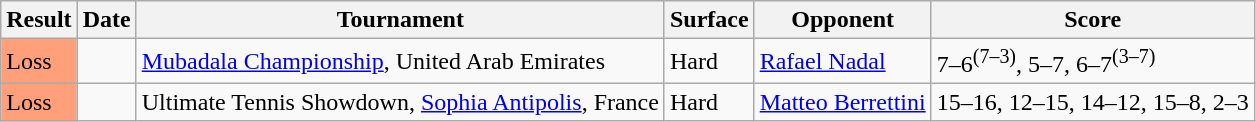<table class="sortable wikitable">
<tr>
<th>Result</th>
<th>Date</th>
<th>Tournament</th>
<th>Surface</th>
<th>Opponent</th>
<th class="unsortable">Score</th>
</tr>
<tr>
<td style="background:#ffa07a;">Loss</td>
<td><a href='#'></a></td>
<td><a href='#'>Mubadala Championship</a>, United Arab Emirates</td>
<td>Hard</td>
<td> <a href='#'>Rafael Nadal</a></td>
<td>7–6<sup>(7–3)</sup>, 5–7, 6–7<sup>(3–7)</sup></td>
</tr>
<tr>
<td style="background:#ffa07a;">Loss</td>
<td><a href='#'></a></td>
<td>Ultimate Tennis Showdown, <a href='#'>Sophia Antipolis</a>, France</td>
<td>Hard</td>
<td> <a href='#'>Matteo Berrettini</a></td>
<td>15–16, 12–15, 14–12, 15–8, 2–3</td>
</tr>
</table>
